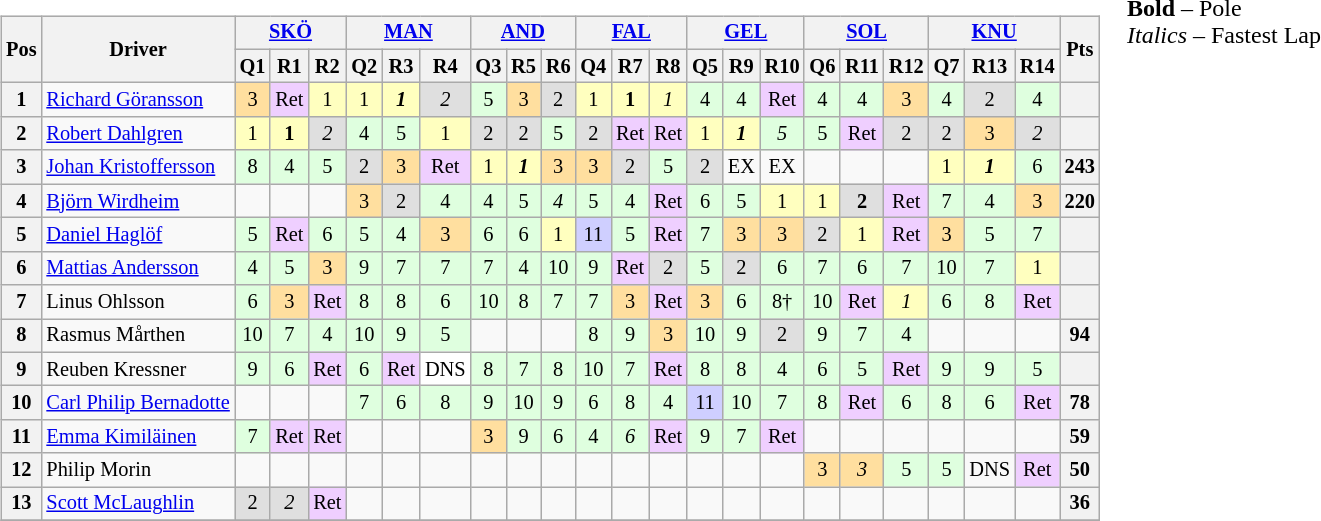<table>
<tr>
<td><br><table class="wikitable" style="font-size: 85%; text-align: center;">
<tr valign="top">
<th valign="middle" rowspan=2>Pos</th>
<th valign="middle" rowspan=2>Driver</th>
<th colspan="3"><a href='#'>SKÖ</a></th>
<th colspan="3"><a href='#'>MAN</a></th>
<th colspan="3"><a href='#'>AND</a></th>
<th colspan="3"><a href='#'>FAL</a></th>
<th colspan="3"><a href='#'>GEL</a></th>
<th colspan="3"><a href='#'>SOL</a></th>
<th colspan="3"><a href='#'>KNU</a></th>
<th valign="middle" rowspan=2>Pts</th>
</tr>
<tr>
<th>Q1</th>
<th>R1</th>
<th>R2</th>
<th>Q2</th>
<th>R3</th>
<th>R4</th>
<th>Q3</th>
<th>R5</th>
<th>R6</th>
<th>Q4</th>
<th>R7</th>
<th>R8</th>
<th>Q5</th>
<th>R9</th>
<th>R10</th>
<th>Q6</th>
<th>R11</th>
<th>R12</th>
<th>Q7</th>
<th>R13</th>
<th>R14</th>
</tr>
<tr>
<th>1</th>
<td align=left> <a href='#'>Richard Göransson</a></td>
<td style="background:#ffdf9f;">3</td>
<td style="background:#efcfff;">Ret</td>
<td style="background:#ffffbf;">1</td>
<td style="background:#ffffbf;">1</td>
<td style="background:#ffffbf;"><strong><em>1</em></strong></td>
<td style="background:#dfdfdf;"><em>2</em></td>
<td style="background:#dfffdf;">5</td>
<td style="background:#ffdf9f;">3</td>
<td style="background:#dfdfdf;">2</td>
<td style="background:#ffffbf;">1</td>
<td style="background:#ffffbf;"><strong>1</strong></td>
<td style="background:#ffffbf;"><em>1</em></td>
<td style="background:#dfffdf;">4</td>
<td style="background:#dfffdf;">4</td>
<td style="background:#efcfff;">Ret</td>
<td style="background:#dfffdf;">4</td>
<td style="background:#dfffdf;">4</td>
<td style="background:#ffdf9f;">3</td>
<td style="background:#dfffdf;">4</td>
<td style="background:#dfdfdf;">2</td>
<td style="background:#dfffdf;">4</td>
<th></th>
</tr>
<tr>
<th>2</th>
<td align=left> <a href='#'>Robert Dahlgren</a></td>
<td style="background:#ffffbf;">1</td>
<td style="background:#ffffbf;"><strong>1</strong></td>
<td style="background:#dfdfdf;"><em>2</em></td>
<td style="background:#dfffdf;">4</td>
<td style="background:#dfffdf;">5</td>
<td style="background:#ffffbf;">1</td>
<td style="background:#dfdfdf;">2</td>
<td style="background:#dfdfdf;">2</td>
<td style="background:#dfffdf;">5</td>
<td style="background:#dfdfdf;">2</td>
<td style="background:#efcfff;">Ret</td>
<td style="background:#efcfff;">Ret</td>
<td style="background:#ffffbf;">1</td>
<td style="background:#ffffbf;"><strong><em>1</em></strong></td>
<td style="background:#dfffdf;"><em>5</em></td>
<td style="background:#dfffdf;">5</td>
<td style="background:#efcfff;">Ret</td>
<td style="background:#dfdfdf;">2</td>
<td style="background:#dfdfdf;">2</td>
<td style="background:#ffdf9f;">3</td>
<td style="background:#dfdfdf;"><em>2</em></td>
<th></th>
</tr>
<tr>
<th>3</th>
<td align="left"> <a href='#'>Johan Kristoffersson</a></td>
<td style="background:#dfffdf;">8</td>
<td style="background:#dfffdf;">4</td>
<td style="background:#dfffdf;">5</td>
<td style="background:#dfdfdf;">2</td>
<td style="background:#ffdf9f;">3</td>
<td style="background:#efcfff;">Ret</td>
<td style="background:#ffffbf;">1</td>
<td style="background:#ffffbf;"><strong><em>1</em></strong></td>
<td style="background:#ffdf9f;">3</td>
<td style="background:#ffdf9f;">3</td>
<td style="background:#dfdfdf;">2</td>
<td style="background:#dfffdf;">5</td>
<td style="background:#dfdfdf;">2</td>
<td>EX</td>
<td>EX</td>
<td></td>
<td></td>
<td></td>
<td style="background:#ffffbf;">1</td>
<td style="background:#ffffbf;"><strong><em>1</em></strong></td>
<td style="background:#dfffdf;">6</td>
<th>243</th>
</tr>
<tr>
<th>4</th>
<td align="left"> <a href='#'>Björn Wirdheim</a></td>
<td></td>
<td></td>
<td></td>
<td style="background:#ffdf9f;">3</td>
<td style="background:#dfdfdf;">2</td>
<td style="background:#dfffdf;">4</td>
<td style="background:#dfffdf;">4</td>
<td style="background:#dfffdf;">5</td>
<td style="background:#dfffdf;"><em>4</em></td>
<td style="background:#dfffdf;">5</td>
<td style="background:#dfffdf;">4</td>
<td style="background:#efcfff;">Ret</td>
<td style="background:#dfffdf;">6</td>
<td style="background:#dfffdf;">5</td>
<td style="background:#ffffbf;">1</td>
<td style="background:#ffffbf;">1</td>
<td style="background:#dfdfdf;"><strong>2</strong></td>
<td style="background:#efcfff;">Ret</td>
<td style="background:#dfffdf;">7</td>
<td style="background:#dfffdf;">4</td>
<td style="background:#ffdf9f;">3</td>
<th>220</th>
</tr>
<tr>
<th>5</th>
<td align="left"> <a href='#'>Daniel Haglöf</a></td>
<td style="background:#dfffdf;">5</td>
<td style="background:#efcfff;">Ret</td>
<td style="background:#dfffdf;">6</td>
<td style="background:#dfffdf;">5</td>
<td style="background:#dfffdf;">4</td>
<td style="background:#ffdf9f;">3</td>
<td style="background:#dfffdf;">6</td>
<td style="background:#dfffdf;">6</td>
<td style="background:#ffffbf;">1</td>
<td style="background:#cfcfff;">11</td>
<td style="background:#dfffdf;">5</td>
<td style="background:#efcfff;">Ret</td>
<td style="background:#dfffdf;">7</td>
<td style="background:#ffdf9f;">3</td>
<td style="background:#ffdf9f;">3</td>
<td style="background:#dfdfdf;">2</td>
<td style="background:#ffffbf;">1</td>
<td style="background:#efcfff;">Ret</td>
<td style="background:#ffdf9f;">3</td>
<td style="background:#dfffdf;">5</td>
<td style="background:#dfffdf;">7</td>
<th></th>
</tr>
<tr>
<th>6</th>
<td align="left"> <a href='#'>Mattias Andersson</a></td>
<td style="background:#dfffdf;">4</td>
<td style="background:#dfffdf;">5</td>
<td style="background:#ffdf9f;">3</td>
<td style="background:#dfffdf;">9</td>
<td style="background:#dfffdf;">7</td>
<td style="background:#dfffdf;">7</td>
<td style="background:#dfffdf;">7</td>
<td style="background:#dfffdf;">4</td>
<td style="background:#dfffdf;">10</td>
<td style="background:#dfffdf;">9</td>
<td style="background:#efcfff;">Ret</td>
<td style="background:#dfdfdf;">2</td>
<td style="background:#dfffdf;">5</td>
<td style="background:#dfdfdf;">2</td>
<td style="background:#dfffdf;">6</td>
<td style="background:#dfffdf;">7</td>
<td style="background:#dfffdf;">6</td>
<td style="background:#dfffdf;">7</td>
<td style="background:#dfffdf;">10</td>
<td style="background:#dfffdf;">7</td>
<td style="background:#ffffbf;">1</td>
<th></th>
</tr>
<tr>
<th>7</th>
<td align="left"> Linus Ohlsson</td>
<td style="background:#dfffdf;">6</td>
<td style="background:#ffdf9f;">3</td>
<td style="background:#efcfff;">Ret</td>
<td style="background:#dfffdf;">8</td>
<td style="background:#dfffdf;">8</td>
<td style="background:#dfffdf;">6</td>
<td style="background:#dfffdf;">10</td>
<td style="background:#dfffdf;">8</td>
<td style="background:#dfffdf;">7</td>
<td style="background:#dfffdf;">7</td>
<td style="background:#ffdf9f;">3</td>
<td style="background:#efcfff;">Ret</td>
<td style="background:#ffdf9f;">3</td>
<td style="background:#dfffdf;">6</td>
<td style="background:#dfffdf;">8†</td>
<td style="background:#dfffdf;">10</td>
<td style="background:#efcfff;">Ret</td>
<td style="background:#ffffbf;"><em>1</em></td>
<td style="background:#dfffdf;">6</td>
<td style="background:#dfffdf;">8</td>
<td style="background:#efcfff;">Ret</td>
<th></th>
</tr>
<tr>
<th>8</th>
<td align=left> Rasmus Mårthen</td>
<td style="background:#dfffdf;">10</td>
<td style="background:#dfffdf;">7</td>
<td style="background:#dfffdf;">4</td>
<td style="background:#dfffdf;">10</td>
<td style="background:#dfffdf;">9</td>
<td style="background:#dfffdf;">5</td>
<td></td>
<td></td>
<td></td>
<td style="background:#dfffdf;">8</td>
<td style="background:#dfffdf;">9</td>
<td style="background:#ffdf9f;">3</td>
<td style="background:#dfffdf;">10</td>
<td style="background:#dfffdf;">9</td>
<td style="background:#dfdfdf;">2</td>
<td style="background:#dfffdf;">9</td>
<td style="background:#dfffdf;">7</td>
<td style="background:#dfffdf;">4</td>
<td></td>
<td></td>
<td></td>
<th>94</th>
</tr>
<tr>
<th>9</th>
<td align="left"> Reuben Kressner</td>
<td style="background:#dfffdf;">9</td>
<td style="background:#dfffdf;">6</td>
<td style="background:#efcfff;">Ret</td>
<td style="background:#dfffdf;">6</td>
<td style="background:#efcfff;">Ret</td>
<td style="background:#ffffff;">DNS</td>
<td style="background:#dfffdf;">8</td>
<td style="background:#dfffdf;">7</td>
<td style="background:#dfffdf;">8</td>
<td style="background:#dfffdf;">10</td>
<td style="background:#dfffdf;">7</td>
<td style="background:#efcfff;">Ret</td>
<td style="background:#dfffdf;">8</td>
<td style="background:#dfffdf;">8</td>
<td style="background:#dfffdf;">4</td>
<td style="background:#dfffdf;">6</td>
<td style="background:#dfffdf;">5</td>
<td style="background:#efcfff;">Ret</td>
<td style="background:#dfffdf;">9</td>
<td style="background:#dfffdf;">9</td>
<td style="background:#dfffdf;">5</td>
<th></th>
</tr>
<tr>
<th>10</th>
<td align="left"> <a href='#'>Carl Philip Bernadotte</a></td>
<td></td>
<td></td>
<td></td>
<td style="background:#dfffdf;">7</td>
<td style="background:#dfffdf;">6</td>
<td style="background:#dfffdf;">8</td>
<td style="background:#dfffdf;">9</td>
<td style="background:#dfffdf;">10</td>
<td style="background:#dfffdf;">9</td>
<td style="background:#dfffdf;">6</td>
<td style="background:#dfffdf;">8</td>
<td style="background:#dfffdf;">4</td>
<td style="background:#cfcfff;">11</td>
<td style="background:#dfffdf;">10</td>
<td style="background:#dfffdf;">7</td>
<td style="background:#dfffdf;">8</td>
<td style="background:#efcfff;">Ret</td>
<td style="background:#dfffdf;">6</td>
<td style="background:#dfffdf;">8</td>
<td style="background:#dfffdf;">6</td>
<td style="background:#efcfff;">Ret</td>
<th>78</th>
</tr>
<tr>
<th>11</th>
<td align="left"> <a href='#'>Emma Kimiläinen</a></td>
<td style="background:#dfffdf;">7</td>
<td style="background:#efcfff;">Ret</td>
<td style="background:#efcfff;">Ret</td>
<td></td>
<td></td>
<td></td>
<td style="background:#ffdf9f;">3</td>
<td style="background:#dfffdf;">9</td>
<td style="background:#dfffdf;">6</td>
<td style="background:#dfffdf;">4</td>
<td style="background:#dfffdf;"><em>6</em></td>
<td style="background:#efcfff;">Ret</td>
<td style="background:#dfffdf;">9</td>
<td style="background:#dfffdf;">7</td>
<td style="background:#efcfff;">Ret</td>
<td></td>
<td></td>
<td></td>
<td></td>
<td></td>
<td></td>
<th>59</th>
</tr>
<tr>
<th>12</th>
<td align="left"> Philip Morin</td>
<td></td>
<td></td>
<td></td>
<td></td>
<td></td>
<td></td>
<td></td>
<td></td>
<td></td>
<td></td>
<td></td>
<td></td>
<td></td>
<td></td>
<td></td>
<td style="background:#ffdf9f;">3</td>
<td style="background:#ffdf9f;"><em>3</em></td>
<td style="background:#dfffdf;">5</td>
<td style="background:#dfffdf;">5</td>
<td>DNS</td>
<td style="background:#efcfff;">Ret</td>
<th>50</th>
</tr>
<tr>
<th>13</th>
<td align="left"> <a href='#'>Scott McLaughlin</a></td>
<td style="background:#dfdfdf;">2</td>
<td style="background:#dfdfdf;"><em>2</em></td>
<td style="background:#efcfff;">Ret</td>
<td></td>
<td></td>
<td></td>
<td></td>
<td></td>
<td></td>
<td></td>
<td></td>
<td></td>
<td></td>
<td></td>
<td></td>
<td></td>
<td></td>
<td></td>
<td></td>
<td></td>
<td></td>
<th>36</th>
</tr>
<tr>
</tr>
</table>
</td>
<td valign="top"><br>
<span><strong>Bold</strong> – Pole<br>
<em>Italics</em> – Fastest Lap</span></td>
</tr>
</table>
